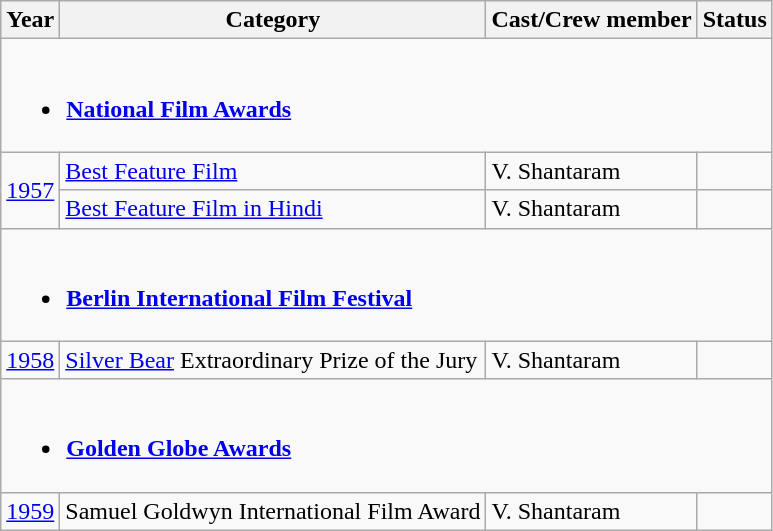<table class="wikitable">
<tr>
<th>Year</th>
<th>Category</th>
<th>Cast/Crew member</th>
<th>Status</th>
</tr>
<tr>
<td colspan="4"><br><ul><li><strong><a href='#'>National Film Awards</a></strong></li></ul></td>
</tr>
<tr>
<td rowspan="2"><a href='#'>1957</a></td>
<td><a href='#'>Best Feature Film</a></td>
<td>V. Shantaram</td>
<td></td>
</tr>
<tr>
<td><a href='#'>Best Feature Film in Hindi</a></td>
<td>V. Shantaram</td>
<td></td>
</tr>
<tr>
<td colspan="4"><br><ul><li><strong><a href='#'>Berlin International Film Festival</a></strong></li></ul></td>
</tr>
<tr>
<td><a href='#'>1958</a></td>
<td><a href='#'>Silver Bear</a> Extraordinary Prize of the Jury</td>
<td>V. Shantaram</td>
<td></td>
</tr>
<tr>
<td colspan="4"><br><ul><li><strong><a href='#'>Golden Globe Awards</a></strong></li></ul></td>
</tr>
<tr>
<td><a href='#'>1959</a></td>
<td>Samuel Goldwyn International Film Award</td>
<td>V. Shantaram</td>
<td></td>
</tr>
</table>
